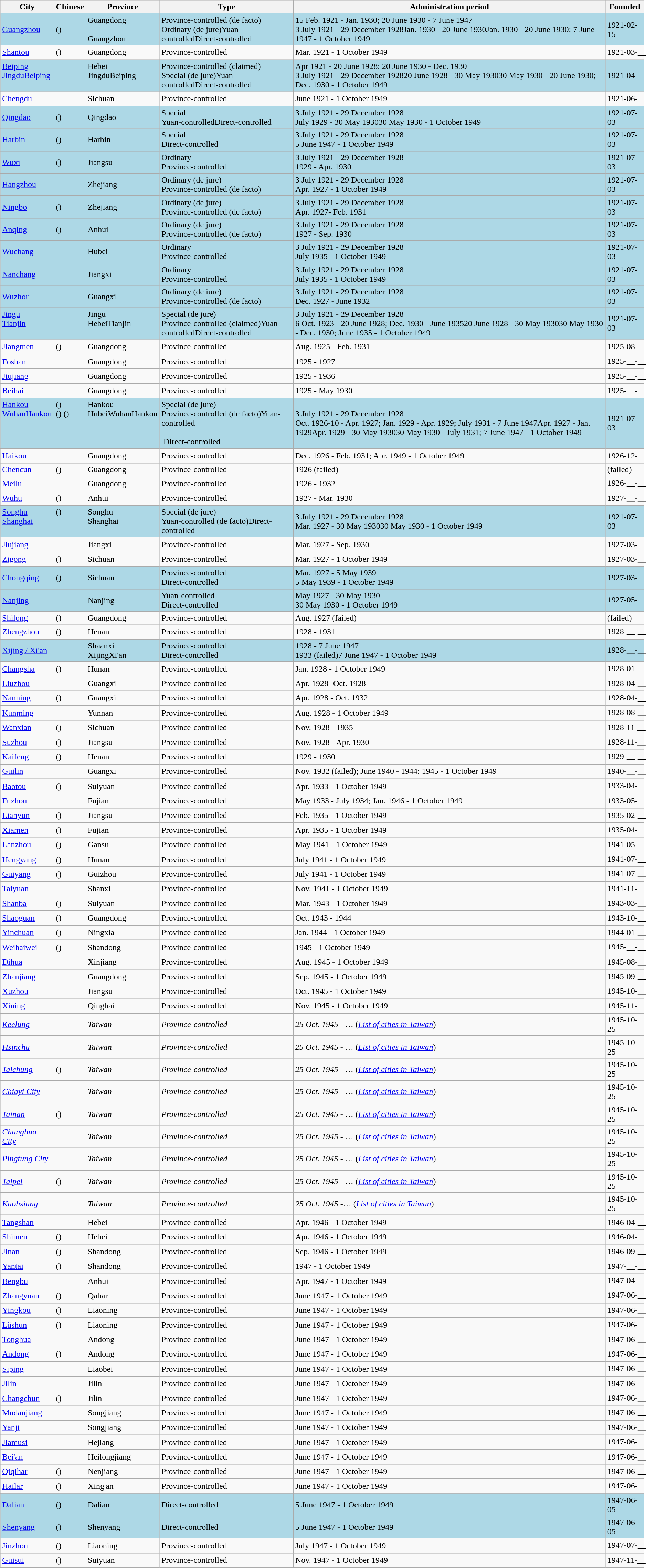<table class="wikitable sortable">
<tr>
<th>City</th>
<th>Chinese</th>
<th>Province</th>
<th>Type</th>
<th>Administration period</th>
<th>Founded<br></th>
</tr>
<tr bgcolor=lightblue>
<td><a href='#'>Guangzhou</a></td>
<td> ()</td>
<td valign=top>Guangdong<br><br>Guangzhou</td>
<td>Province-controlled (de facto)<br>Ordinary (de jure)Yuan-controlledDirect-controlled</td>
<td>15 Feb. 1921 - Jan. 1930; 20 June 1930 - 7 June 1947<br>3 July 1921 - 29 December 1928Jan. 1930 - 20 June 1930Jan. 1930 - 20 June 1930; 7 June 1947 - 1 October 1949</td>
<td>1921-02-15</td>
</tr>
<tr>
<td><a href='#'>Shantou</a></td>
<td> ()</td>
<td>Guangdong</td>
<td>Province-controlled</td>
<td>Mar. 1921 - 1 October 1949</td>
<td>1921-03-<u>　</u></td>
</tr>
<tr bgcolor=lightblue>
<td valign=top><a href='#'>Beiping</a><br><a href='#'>Jingdu</a><a href='#'>Beiping</a>
<br></td>
<td valign=top><br></td>
<td valign=top>Hebei<br>JingduBeiping</td>
<td>Province-controlled (claimed)<br>Special (de jure)Yuan-controlledDirect-controlled</td>
<td>Apr 1921 - 20 June 1928; 20 June 1930 - Dec. 1930<br>3 July 1921 - 29 December 192820 June 1928 - 30 May 193030 May 1930 - 20 June 1930; Dec. 1930 - 1 October 1949</td>
<td>1921-04-<u>　</u></td>
</tr>
<tr>
<td><a href='#'>Chengdu</a></td>
<td></td>
<td>Sichuan</td>
<td>Province-controlled</td>
<td>June 1921 - 1 October 1949</td>
<td>1921-06-<u>　</u></td>
</tr>
<tr bgcolor=lightblue>
<td><a href='#'>Qingdao</a></td>
<td> ()</td>
<td>Qingdao</td>
<td>Special<br>Yuan-controlledDirect-controlled</td>
<td>3 July 1921 - 29 December 1928<br>July 1929 - 30 May 193030 May 1930 - 1 October 1949</td>
<td>1921-07-03</td>
</tr>
<tr bgcolor=lightblue>
<td><a href='#'>Harbin</a></td>
<td> ()</td>
<td>Harbin</td>
<td>Special<br>Direct-controlled</td>
<td>3 July 1921 - 29 December 1928<br>5 June 1947 - 1 October 1949</td>
<td>1921-07-03</td>
</tr>
<tr bgcolor=lightblue>
<td><a href='#'>Wuxi</a></td>
<td> ()</td>
<td>Jiangsu</td>
<td>Ordinary<br>Province-controlled</td>
<td>3 July 1921 - 29 December 1928<br>1929 - Apr. 1930</td>
<td>1921-07-03</td>
</tr>
<tr bgcolor=lightblue>
<td><a href='#'>Hangzhou</a></td>
<td></td>
<td>Zhejiang</td>
<td>Ordinary (de jure)<br>Province-controlled (de facto)</td>
<td>3 July 1921 - 29 December 1928<br>Apr. 1927 - 1 October 1949</td>
<td>1921-07-03</td>
</tr>
<tr bgcolor=lightblue>
<td><a href='#'>Ningbo</a></td>
<td> ()</td>
<td>Zhejiang</td>
<td>Ordinary (de jure)<br>Province-controlled (de facto)</td>
<td>3 July 1921 - 29 December 1928<br>Apr. 1927- Feb. 1931</td>
<td>1921-07-03</td>
</tr>
<tr bgcolor=lightblue>
<td><a href='#'>Anqing</a></td>
<td> ()</td>
<td>Anhui</td>
<td>Ordinary (de jure)<br>Province-controlled (de facto)</td>
<td>3 July 1921 - 29 December 1928<br>1927 - Sep. 1930</td>
<td>1921-07-03</td>
</tr>
<tr bgcolor=lightblue>
<td><a href='#'>Wuchang</a></td>
<td></td>
<td>Hubei</td>
<td>Ordinary<br>Province-controlled</td>
<td>3 July 1921 - 29 December 1928<br>July 1935 - 1 October 1949</td>
<td>1921-07-03</td>
</tr>
<tr bgcolor=lightblue>
<td><a href='#'>Nanchang</a></td>
<td></td>
<td>Jiangxi</td>
<td>Ordinary<br>Province-controlled</td>
<td>3 July 1921 - 29 December 1928<br>July 1935 - 1 October 1949</td>
<td>1921-07-03</td>
</tr>
<tr bgcolor=lightblue>
<td><a href='#'>Wuzhou</a></td>
<td></td>
<td>Guangxi</td>
<td>Ordinary (de iure)<br>Province-controlled (de facto)</td>
<td>3 July 1921 - 29 December 1928<br>Dec. 1927 - June 1932</td>
<td>1921-07-03</td>
</tr>
<tr bgcolor=lightblue>
<td valign=top><a href='#'>Jingu</a><br><a href='#'>Tianjin</a></td>
<td valign=top><br></td>
<td valign=top>Jingu<br>HebeiTianjin</td>
<td>Special (de jure)<br>Province-controlled (claimed)Yuan-controlledDirect-controlled</td>
<td>3 July 1921 - 29 December 1928<br>6 Oct. 1923 - 20 June 1928; Dec. 1930 - June 193520 June 1928 - 30 May 193030 May 1930 - Dec. 1930; June 1935 - 1 October 1949</td>
<td>1921-07-03</td>
</tr>
<tr>
<td><a href='#'>Jiangmen</a></td>
<td> ()</td>
<td>Guangdong</td>
<td>Province-controlled</td>
<td>Aug. 1925 - Feb. 1931</td>
<td>1925-08-<u>　</u></td>
</tr>
<tr>
<td><a href='#'>Foshan</a></td>
<td></td>
<td>Guangdong</td>
<td>Province-controlled</td>
<td>1925 - 1927</td>
<td>1925-<u>　</u>-<u>　</u></td>
</tr>
<tr>
<td><a href='#'>Jiujiang</a></td>
<td></td>
<td>Guangdong</td>
<td>Province-controlled</td>
<td>1925 - 1936</td>
<td>1925-<u>　</u>-<u>　</u></td>
</tr>
<tr>
<td><a href='#'>Beihai</a></td>
<td></td>
<td>Guangdong</td>
<td>Province-controlled</td>
<td>1925 - May 1930</td>
<td>1925-<u>　</u>-<u>　</u></td>
</tr>
<tr bgcolor=lightblue>
<td valign=top><a href='#'>Hankou</a><br><a href='#'>Wuhan</a><a href='#'>Hankou</a></td>
<td valign=top> ()<br> () ()</td>
<td valign=top>Hankou<br>HubeiWuhanHankou</td>
<td>Special (de jure)<br>Province-controlled (de facto)Yuan-controlled<br>
 <br>
 Direct-controlled</td>
<td>3 July 1921 - 29 December 1928<br>Oct. 1926-10 - Apr. 1927; Jan. 1929 - Apr. 1929; July 1931 - 7 June 1947Apr. 1927 - Jan. 1929Apr. 1929 - 30 May 193030 May 1930 - July 1931; 7 June 1947 - 1 October 1949</td>
<td>1921-07-03</td>
</tr>
<tr>
<td><a href='#'>Haikou</a></td>
<td></td>
<td>Guangdong</td>
<td>Province-controlled</td>
<td>Dec. 1926 - Feb. 1931; Apr. 1949 - 1 October 1949</td>
<td>1926-12-<u>　</u></td>
</tr>
<tr>
<td><a href='#'>Chencun</a></td>
<td> ()</td>
<td>Guangdong</td>
<td>Province-controlled</td>
<td>1926 (failed)</td>
<td>(failed)</td>
</tr>
<tr>
<td><a href='#'>Meilu</a></td>
<td></td>
<td>Guangdong</td>
<td>Province-controlled</td>
<td>1926 - 1932</td>
<td>1926-<u>　</u>-<u>　</u></td>
</tr>
<tr>
<td><a href='#'>Wuhu</a></td>
<td> ()</td>
<td>Anhui</td>
<td>Province-controlled</td>
<td>1927 - Mar. 1930</td>
<td>1927-<u>　</u>-<u>　</u></td>
</tr>
<tr bgcolor=lightblue>
<td valign=top><a href='#'>Songhu</a><br><a href='#'>Shanghai</a></td>
<td valign=top> ()<br></td>
<td valign=top>Songhu<br>Shanghai</td>
<td>Special (de jure)<br>Yuan-controlled (de facto)Direct-controlled</td>
<td>3 July 1921 - 29 December 1928<br>Mar. 1927 - 30 May 193030 May 1930 - 1 October 1949</td>
<td>1921-07-03</td>
</tr>
<tr>
<td><a href='#'>Jiujiang</a></td>
<td></td>
<td>Jiangxi</td>
<td>Province-controlled</td>
<td>Mar. 1927 - Sep. 1930</td>
<td>1927-03-<u>　</u></td>
</tr>
<tr>
<td><a href='#'>Zigong</a></td>
<td> ()</td>
<td>Sichuan</td>
<td>Province-controlled</td>
<td>Mar. 1927 - 1 October 1949</td>
<td>1927-03-<u>　</u></td>
</tr>
<tr bgcolor=lightblue>
<td><a href='#'>Chongqing</a></td>
<td> ()</td>
<td>Sichuan</td>
<td>Province-controlled<br>Direct-controlled</td>
<td>Mar. 1927 - 5 May 1939<br>5 May 1939 - 1 October 1949</td>
<td>1927-03-<u>　</u></td>
</tr>
<tr bgcolor=lightblue>
<td><a href='#'>Nanjing</a></td>
<td></td>
<td>Nanjing</td>
<td>Yuan-controlled<br>Direct-controlled</td>
<td>May 1927 - 30 May 1930<br>30 May 1930 - 1 October 1949</td>
<td>1927-05-<u>　</u></td>
</tr>
<tr>
<td><a href='#'>Shilong</a></td>
<td> ()</td>
<td>Guangdong</td>
<td>Province-controlled</td>
<td>Aug. 1927 (failed)</td>
<td>(failed)</td>
</tr>
<tr>
<td><a href='#'>Zhengzhou</a></td>
<td> ()</td>
<td>Henan</td>
<td>Province-controlled</td>
<td>1928 - 1931</td>
<td>1928-<u>　</u>-<u>　</u></td>
</tr>
<tr bgcolor=lightblue>
<td><a href='#'>Xijing / Xi'an</a></td>
<td><br></td>
<td>Shaanxi<br>XijingXi'an</td>
<td valign=top>Province-controlled<br>Direct-controlled</td>
<td>1928 - 7 June 1947<br>1933 (failed)7 June 1947 - 1 October 1949</td>
<td>1928-<u>　</u>-<u>　</u></td>
</tr>
<tr>
<td><a href='#'>Changsha</a></td>
<td> ()</td>
<td>Hunan</td>
<td>Province-controlled</td>
<td>Jan. 1928 - 1 October 1949</td>
<td>1928-01-<u>　</u></td>
</tr>
<tr>
<td><a href='#'>Liuzhou</a></td>
<td></td>
<td>Guangxi</td>
<td>Province-controlled</td>
<td>Apr. 1928- Oct. 1928</td>
<td>1928-04-<u>　</u></td>
</tr>
<tr>
<td><a href='#'>Nanning</a></td>
<td> ()</td>
<td>Guangxi</td>
<td>Province-controlled</td>
<td>Apr. 1928 - Oct. 1932</td>
<td>1928-04-<u>　</u></td>
</tr>
<tr>
<td><a href='#'>Kunming</a></td>
<td></td>
<td>Yunnan</td>
<td>Province-controlled</td>
<td>Aug. 1928 - 1 October 1949</td>
<td>1928-08-<u>　</u></td>
</tr>
<tr>
<td><a href='#'>Wanxian</a></td>
<td> ()</td>
<td>Sichuan</td>
<td>Province-controlled</td>
<td>Nov. 1928 - 1935</td>
<td>1928-11-<u>　</u></td>
</tr>
<tr>
<td><a href='#'>Suzhou</a></td>
<td> ()</td>
<td>Jiangsu</td>
<td>Province-controlled</td>
<td>Nov. 1928 - Apr. 1930</td>
<td>1928-11-<u>　</u></td>
</tr>
<tr>
<td><a href='#'>Kaifeng</a></td>
<td> ()</td>
<td>Henan</td>
<td>Province-controlled</td>
<td>1929 - 1930</td>
<td>1929-<u>　</u>-<u>　</u></td>
</tr>
<tr>
<td><a href='#'>Guilin</a></td>
<td></td>
<td>Guangxi</td>
<td>Province-controlled</td>
<td>Nov. 1932 (failed); June 1940 - 1944; 1945 - 1 October 1949</td>
<td>1940-<u>　</u>-<u>　</u></td>
</tr>
<tr>
<td><a href='#'>Baotou</a></td>
<td> ()</td>
<td>Suiyuan</td>
<td>Province-controlled</td>
<td>Apr. 1933 - 1 October 1949</td>
<td>1933-04-<u>　</u></td>
</tr>
<tr>
<td><a href='#'>Fuzhou</a></td>
<td></td>
<td>Fujian</td>
<td>Province-controlled</td>
<td>May 1933 - July 1934; Jan. 1946 - 1 October 1949</td>
<td>1933-05-<u>　</u></td>
</tr>
<tr>
<td><a href='#'>Lianyun</a></td>
<td> ()</td>
<td>Jiangsu</td>
<td>Province-controlled</td>
<td>Feb. 1935 - 1 October 1949</td>
<td>1935-02-<u>　</u></td>
</tr>
<tr>
<td><a href='#'>Xiamen</a></td>
<td> ()</td>
<td>Fujian</td>
<td>Province-controlled</td>
<td>Apr. 1935 - 1 October 1949</td>
<td>1935-04-<u>　</u></td>
</tr>
<tr>
<td><a href='#'>Lanzhou</a></td>
<td> ()</td>
<td>Gansu</td>
<td>Province-controlled</td>
<td>May 1941 - 1 October 1949</td>
<td>1941-05-<u>　</u></td>
</tr>
<tr>
<td><a href='#'>Hengyang</a></td>
<td> ()</td>
<td>Hunan</td>
<td>Province-controlled</td>
<td>July 1941 - 1 October 1949</td>
<td>1941-07-<u>　</u></td>
</tr>
<tr>
<td><a href='#'>Guiyang</a></td>
<td> ()</td>
<td>Guizhou</td>
<td>Province-controlled</td>
<td>July 1941 - 1 October 1949</td>
<td>1941-07-<u>　</u></td>
</tr>
<tr>
<td><a href='#'>Taiyuan</a></td>
<td></td>
<td>Shanxi</td>
<td>Province-controlled</td>
<td>Nov. 1941 - 1 October 1949</td>
<td>1941-11-<u>　</u></td>
</tr>
<tr>
<td><a href='#'>Shanba</a></td>
<td> ()</td>
<td>Suiyuan</td>
<td>Province-controlled</td>
<td>Mar. 1943 - 1 October 1949</td>
<td>1943-03-<u>　</u></td>
</tr>
<tr>
<td><a href='#'>Shaoguan</a></td>
<td> ()</td>
<td>Guangdong</td>
<td>Province-controlled</td>
<td>Oct. 1943 - 1944</td>
<td>1943-10-<u>　</u></td>
</tr>
<tr>
<td><a href='#'>Yinchuan</a></td>
<td> ()</td>
<td>Ningxia</td>
<td>Province-controlled</td>
<td>Jan. 1944 - 1 October 1949</td>
<td>1944-01-<u>　</u></td>
</tr>
<tr>
<td><a href='#'>Weihaiwei</a></td>
<td> ()</td>
<td>Shandong</td>
<td>Province-controlled</td>
<td>1945 - 1 October 1949</td>
<td>1945-<u>　</u>-<u>　</u></td>
</tr>
<tr>
<td><a href='#'>Dihua</a></td>
<td></td>
<td>Xinjiang</td>
<td>Province-controlled</td>
<td>Aug. 1945 - 1 October 1949</td>
<td>1945-08-<u>　</u></td>
</tr>
<tr>
<td><a href='#'>Zhanjiang</a></td>
<td></td>
<td>Guangdong</td>
<td>Province-controlled</td>
<td>Sep. 1945 - 1 October 1949</td>
<td>1945-09-<u>　</u></td>
</tr>
<tr>
<td><a href='#'>Xuzhou</a></td>
<td></td>
<td>Jiangsu</td>
<td>Province-controlled</td>
<td>Oct. 1945 - 1 October 1949</td>
<td>1945-10-<u>　</u></td>
</tr>
<tr>
<td><a href='#'>Xining</a></td>
<td></td>
<td>Qinghai</td>
<td>Province-controlled</td>
<td>Nov. 1945 - 1 October 1949</td>
<td>1945-11-<u>　</u></td>
</tr>
<tr>
<td><em><a href='#'>Keelung</a></em></td>
<td></td>
<td><em>Taiwan</em></td>
<td><em>Province-controlled</em></td>
<td><em>25 Oct. 1945</em> - … (<em><a href='#'>List of cities in Taiwan</a></em>)</td>
<td>1945-10-25</td>
</tr>
<tr>
<td><em><a href='#'>Hsinchu</a></em></td>
<td></td>
<td><em>Taiwan</em></td>
<td><em>Province-controlled</em></td>
<td><em>25 Oct. 1945</em> - … (<em><a href='#'>List of cities in Taiwan</a></em>)</td>
<td>1945-10-25</td>
</tr>
<tr>
<td><em><a href='#'>Taichung</a></em></td>
<td> ()</td>
<td><em>Taiwan</em></td>
<td><em>Province-controlled</em></td>
<td><em>25 Oct. 1945</em> - … (<em><a href='#'>List of cities in Taiwan</a></em>)</td>
<td>1945-10-25</td>
</tr>
<tr>
<td><em><a href='#'>Chiayi City</a></em></td>
<td> </td>
<td><em>Taiwan</em></td>
<td><em>Province-controlled</em></td>
<td><em>25 Oct. 1945</em> - … (<em><a href='#'>List of cities in Taiwan</a></em>)</td>
<td>1945-10-25</td>
</tr>
<tr>
<td><em><a href='#'>Tainan</a></em></td>
<td> ()</td>
<td><em>Taiwan</em></td>
<td><em>Province-controlled</em></td>
<td><em>25 Oct. 1945</em> - … (<em><a href='#'>List of cities in Taiwan</a></em>)</td>
<td>1945-10-25</td>
</tr>
<tr>
<td><em><a href='#'>Changhua City</a></em></td>
<td></td>
<td><em>Taiwan</em></td>
<td><em>Province-controlled</em></td>
<td><em>25 Oct. 1945</em> - … (<em><a href='#'>List of cities in Taiwan</a></em>)</td>
<td>1945-10-25</td>
</tr>
<tr>
<td><em><a href='#'>Pingtung City</a></em></td>
<td> </td>
<td><em>Taiwan</em></td>
<td><em>Province-controlled</em></td>
<td><em>25 Oct. 1945</em> - … (<em><a href='#'>List of cities in Taiwan</a></em>)</td>
<td>1945-10-25</td>
</tr>
<tr>
<td><em><a href='#'>Taipei</a></em></td>
<td> ()</td>
<td><em>Taiwan</em></td>
<td><em>Province-controlled</em></td>
<td><em>25 Oct. 1945</em> - … (<em><a href='#'>List of cities in Taiwan</a></em>)</td>
<td>1945-10-25</td>
</tr>
<tr>
<td><em><a href='#'>Kaohsiung</a></em></td>
<td></td>
<td><em>Taiwan</em></td>
<td><em>Province-controlled</em></td>
<td><em>25 Oct. 1945</em> -… (<em><a href='#'>List of cities in Taiwan</a></em>)</td>
<td>1945-10-25</td>
</tr>
<tr>
<td><a href='#'>Tangshan</a></td>
<td></td>
<td>Hebei</td>
<td>Province-controlled</td>
<td>Apr. 1946 - 1 October 1949</td>
<td>1946-04-<u>　</u></td>
</tr>
<tr>
<td><a href='#'>Shimen</a></td>
<td> ()</td>
<td>Hebei</td>
<td>Province-controlled</td>
<td>Apr. 1946 - 1 October 1949</td>
<td>1946-04-<u>　</u></td>
</tr>
<tr>
<td><a href='#'>Jinan</a></td>
<td> ()</td>
<td>Shandong</td>
<td>Province-controlled</td>
<td>Sep. 1946 - 1 October 1949</td>
<td>1946-09-<u>　</u></td>
</tr>
<tr>
<td><a href='#'>Yantai</a></td>
<td> ()</td>
<td>Shandong</td>
<td>Province-controlled</td>
<td>1947 - 1 October 1949</td>
<td>1947-<u>　</u>-<u>　</u></td>
</tr>
<tr>
<td><a href='#'>Bengbu</a></td>
<td></td>
<td>Anhui</td>
<td>Province-controlled</td>
<td>Apr. 1947 - 1 October 1949</td>
<td>1947-04-<u>　</u></td>
</tr>
<tr>
<td><a href='#'>Zhangyuan</a></td>
<td> ()</td>
<td>Qahar</td>
<td>Province-controlled</td>
<td>June 1947 - 1 October 1949</td>
<td>1947-06-<u>　</u></td>
</tr>
<tr>
<td><a href='#'>Yingkou</a></td>
<td> ()</td>
<td>Liaoning</td>
<td>Province-controlled</td>
<td>June 1947 - 1 October 1949</td>
<td>1947-06-<u>　</u></td>
</tr>
<tr>
<td><a href='#'>Lüshun</a></td>
<td> ()</td>
<td>Liaoning</td>
<td>Province-controlled</td>
<td>June 1947 - 1 October 1949</td>
<td>1947-06-<u>　</u></td>
</tr>
<tr>
<td><a href='#'>Tonghua</a></td>
<td></td>
<td>Andong</td>
<td>Province-controlled</td>
<td>June 1947 - 1 October 1949</td>
<td>1947-06-<u>　</u></td>
</tr>
<tr>
<td><a href='#'>Andong</a></td>
<td> ()</td>
<td>Andong</td>
<td>Province-controlled</td>
<td>June 1947 - 1 October 1949</td>
<td>1947-06-<u>　</u></td>
</tr>
<tr>
<td><a href='#'>Siping</a></td>
<td></td>
<td>Liaobei</td>
<td>Province-controlled</td>
<td>June 1947 - 1 October 1949</td>
<td>1947-06-<u>　</u></td>
</tr>
<tr>
<td><a href='#'>Jilin</a></td>
<td></td>
<td>Jilin</td>
<td>Province-controlled</td>
<td>June 1947 - 1 October 1949</td>
<td>1947-06-<u>　</u></td>
</tr>
<tr>
<td><a href='#'>Changchun</a></td>
<td> ()</td>
<td>Jilin</td>
<td>Province-controlled</td>
<td>June 1947 - 1 October 1949</td>
<td>1947-06-<u>　</u></td>
</tr>
<tr>
<td><a href='#'>Mudanjiang</a></td>
<td></td>
<td>Songjiang</td>
<td>Province-controlled</td>
<td>June 1947 - 1 October 1949</td>
<td>1947-06-<u>　</u></td>
</tr>
<tr>
<td><a href='#'>Yanji</a></td>
<td></td>
<td>Songjiang</td>
<td>Province-controlled</td>
<td>June 1947 - 1 October 1949</td>
<td>1947-06-<u>　</u></td>
</tr>
<tr>
<td><a href='#'>Jiamusi</a></td>
<td></td>
<td>Hejiang</td>
<td>Province-controlled</td>
<td>June 1947 - 1 October 1949</td>
<td>1947-06-<u>　</u></td>
</tr>
<tr>
<td><a href='#'>Bei'an</a></td>
<td></td>
<td>Heilongjiang</td>
<td>Province-controlled</td>
<td>June 1947 - 1 October 1949</td>
<td>1947-06-<u>　</u></td>
</tr>
<tr>
<td><a href='#'>Qiqihar</a></td>
<td> ()</td>
<td>Nenjiang</td>
<td>Province-controlled</td>
<td>June 1947 - 1 October 1949</td>
<td>1947-06-<u>　</u></td>
</tr>
<tr>
<td><a href='#'>Hailar</a></td>
<td> ()</td>
<td>Xing'an</td>
<td>Province-controlled</td>
<td>June 1947 - 1 October 1949</td>
<td>1947-06-<u>　</u></td>
</tr>
<tr>
</tr>
<tr bgcolor=lightblue>
<td><a href='#'>Dalian</a></td>
<td> ()</td>
<td>Dalian</td>
<td>Direct-controlled</td>
<td>5 June 1947 - 1 October 1949</td>
<td>1947-06-05</td>
</tr>
<tr>
</tr>
<tr bgcolor=lightblue>
<td><a href='#'>Shenyang</a></td>
<td> ()</td>
<td>Shenyang</td>
<td>Direct-controlled</td>
<td>5 June 1947 - 1 October 1949</td>
<td>1947-06-05</td>
</tr>
<tr>
<td><a href='#'>Jinzhou</a></td>
<td> ()</td>
<td>Liaoning</td>
<td>Province-controlled</td>
<td>July 1947 - 1 October 1949</td>
<td>1947-07-<u>　</u></td>
</tr>
<tr>
<td><a href='#'>Guisui</a></td>
<td> ()</td>
<td>Suiyuan</td>
<td>Province-controlled</td>
<td>Nov. 1947 - 1 October 1949</td>
<td>1947-11-<u>　</u></td>
</tr>
</table>
